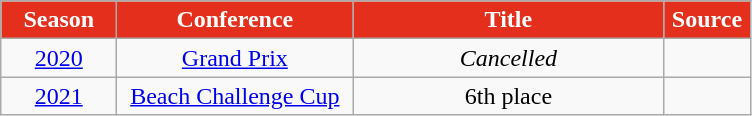<table class="wikitable">
<tr>
<th width=70px style="background:#E42F1C; color:white">Season</th>
<th width=150px style="background:#E42F1C; color:white">Conference</th>
<th width=200px style="background:#E42F1C; color:white">Title</th>
<th width=50px style="background:#E42F1C; color:white">Source</th>
</tr>
<tr align=center>
<td><a href='#'>2020</a></td>
<td><a href='#'>Grand Prix</a></td>
<td><em>Cancelled</em></td>
<td></td>
</tr>
<tr align=center>
<td><a href='#'>2021</a></td>
<td><a href='#'>Beach Challenge Cup</a></td>
<td>6th place</td>
<td></td>
</tr>
</table>
